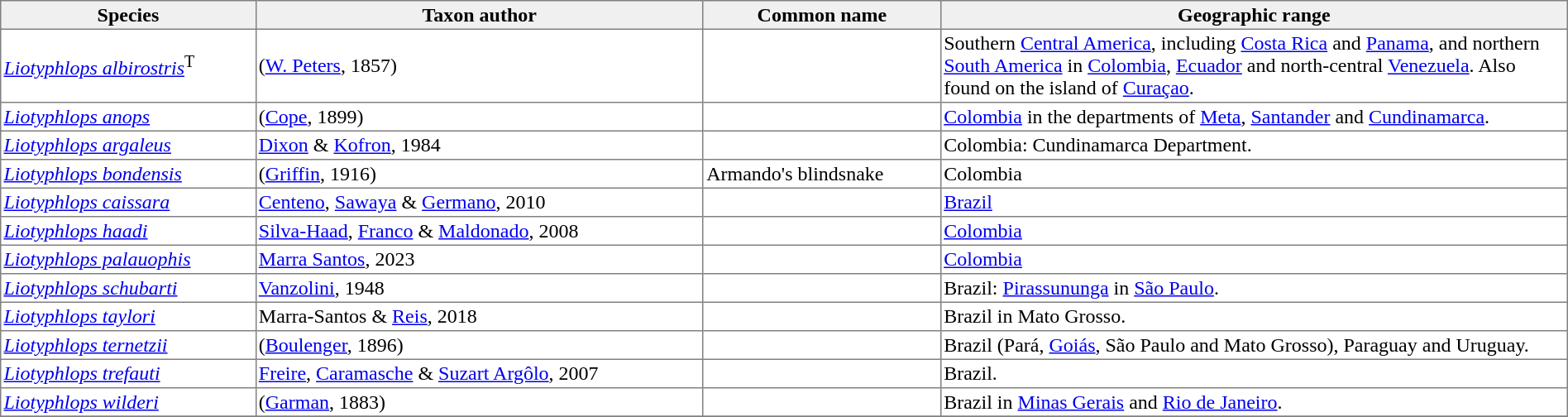<table cellspacing=0 cellpadding=2 border=1 style="border-collapse: collapse;">
<tr>
<th bgcolor="#f0f0f0">Species</th>
<th bgcolor="#f0f0f0">Taxon author</th>
<th bgcolor="#f0f0f0">Common name</th>
<th bgcolor="#f0f0f0">Geographic range</th>
</tr>
<tr>
<td><em><a href='#'>Liotyphlops albirostris</a></em><span><sup>T</sup></span></td>
<td>(<a href='#'>W. Peters</a>, 1857)</td>
<td></td>
<td style="width:40%">Southern <a href='#'>Central America</a>, including <a href='#'>Costa Rica</a> and <a href='#'>Panama</a>, and northern <a href='#'>South America</a> in <a href='#'>Colombia</a>, <a href='#'>Ecuador</a> and north-central <a href='#'>Venezuela</a>. Also found on the island of <a href='#'>Curaçao</a>.</td>
</tr>
<tr>
<td><em><a href='#'>Liotyphlops anops</a></em></td>
<td>(<a href='#'>Cope</a>, 1899)</td>
<td></td>
<td><a href='#'>Colombia</a> in the departments of <a href='#'>Meta</a>, <a href='#'>Santander</a> and <a href='#'>Cundinamarca</a>.</td>
</tr>
<tr>
<td><em><a href='#'>Liotyphlops argaleus</a></em></td>
<td><a href='#'>Dixon</a> & <a href='#'>Kofron</a>, 1984</td>
<td></td>
<td>Colombia: Cundinamarca Department.</td>
</tr>
<tr>
<td><em><a href='#'>Liotyphlops bondensis</a></em></td>
<td>(<a href='#'>Griffin</a>, 1916)</td>
<td>Armando's blindsnake</td>
<td>Colombia</td>
</tr>
<tr>
<td><em><a href='#'>Liotyphlops caissara</a></em></td>
<td><a href='#'>Centeno</a>, <a href='#'>Sawaya</a> & <a href='#'>Germano</a>, 2010</td>
<td></td>
<td><a href='#'>Brazil</a></td>
</tr>
<tr>
<td><em><a href='#'>Liotyphlops haadi</a></em></td>
<td><a href='#'>Silva-Haad</a>, <a href='#'>Franco</a> & <a href='#'>Maldonado</a>, 2008</td>
<td></td>
<td><a href='#'>Colombia</a></td>
</tr>
<tr>
<td><em><a href='#'>Liotyphlops palauophis</a></em></td>
<td><a href='#'>Marra Santos</a>, 2023</td>
<td></td>
<td><a href='#'>Colombia</a></td>
</tr>
<tr>
<td><em><a href='#'>Liotyphlops schubarti</a></em></td>
<td><a href='#'>Vanzolini</a>, 1948</td>
<td></td>
<td>Brazil: <a href='#'>Pirassununga</a> in <a href='#'>São Paulo</a>.</td>
</tr>
<tr>
<td><em><a href='#'>Liotyphlops taylori</a></em></td>
<td>Marra-Santos & <a href='#'>Reis</a>, 2018</td>
<td></td>
<td>Brazil in Mato Grosso.</td>
</tr>
<tr>
<td><em><a href='#'>Liotyphlops ternetzii</a></em></td>
<td>(<a href='#'>Boulenger</a>, 1896)</td>
<td></td>
<td>Brazil (Pará, <a href='#'>Goiás</a>, São Paulo and Mato Grosso), Paraguay and Uruguay.</td>
</tr>
<tr>
<td><em><a href='#'>Liotyphlops trefauti</a></em></td>
<td><a href='#'>Freire</a>, <a href='#'>Caramasche</a> & <a href='#'>Suzart Argôlo</a>, 2007</td>
<td></td>
<td>Brazil.</td>
</tr>
<tr>
<td><em><a href='#'>Liotyphlops wilderi</a></em></td>
<td>(<a href='#'>Garman</a>, 1883)</td>
<td></td>
<td>Brazil in <a href='#'>Minas Gerais</a> and <a href='#'>Rio de Janeiro</a>.</td>
</tr>
<tr>
</tr>
</table>
